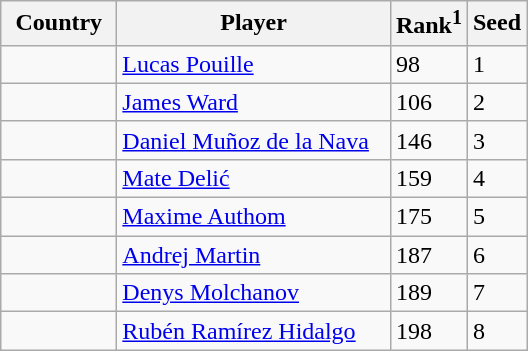<table class="sortable wikitable">
<tr>
<th width="70">Country</th>
<th width="175">Player</th>
<th>Rank<sup>1</sup></th>
<th>Seed</th>
</tr>
<tr>
<td></td>
<td><a href='#'>Lucas Pouille</a></td>
<td>98</td>
<td>1</td>
</tr>
<tr>
<td></td>
<td><a href='#'>James Ward</a></td>
<td>106</td>
<td>2</td>
</tr>
<tr>
<td></td>
<td><a href='#'>Daniel Muñoz de la Nava</a></td>
<td>146</td>
<td>3</td>
</tr>
<tr>
<td></td>
<td><a href='#'>Mate Delić</a></td>
<td>159</td>
<td>4</td>
</tr>
<tr>
<td></td>
<td><a href='#'>Maxime Authom</a></td>
<td>175</td>
<td>5</td>
</tr>
<tr>
<td></td>
<td><a href='#'>Andrej Martin</a></td>
<td>187</td>
<td>6</td>
</tr>
<tr>
<td></td>
<td><a href='#'>Denys Molchanov</a></td>
<td>189</td>
<td>7</td>
</tr>
<tr>
<td></td>
<td><a href='#'>Rubén Ramírez Hidalgo</a></td>
<td>198</td>
<td>8</td>
</tr>
</table>
